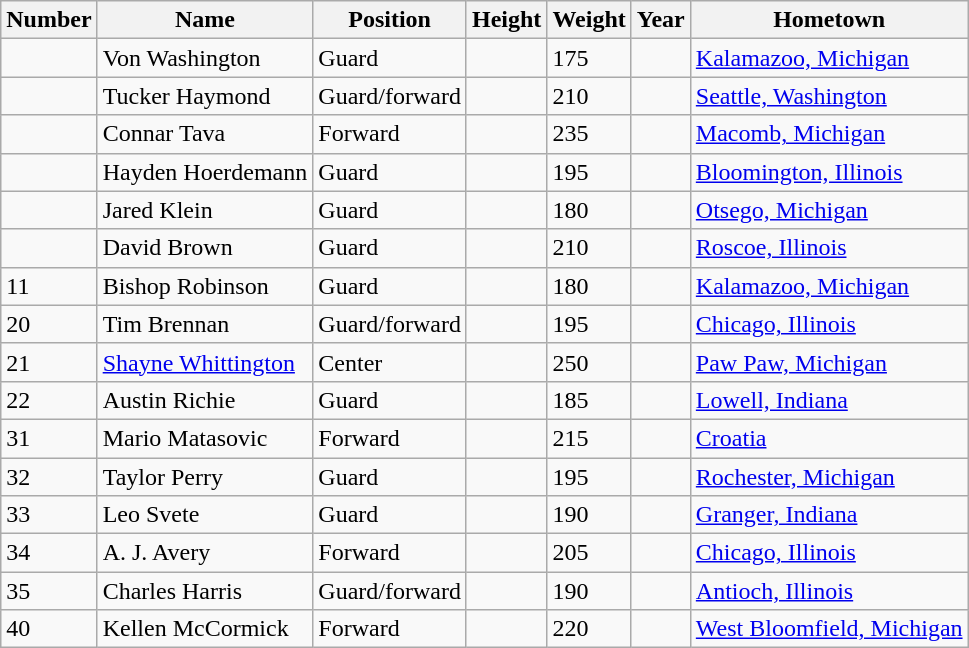<table class="wikitable sortable">
<tr>
<th>Number</th>
<th>Name</th>
<th>Position</th>
<th>Height</th>
<th>Weight</th>
<th>Year</th>
<th>Hometown</th>
</tr>
<tr>
<td></td>
<td>Von Washington</td>
<td>Guard</td>
<td></td>
<td>175</td>
<td></td>
<td><a href='#'>Kalamazoo, Michigan</a></td>
</tr>
<tr>
<td></td>
<td>Tucker Haymond</td>
<td>Guard/forward</td>
<td></td>
<td>210</td>
<td></td>
<td><a href='#'>Seattle, Washington</a></td>
</tr>
<tr>
<td></td>
<td>Connar Tava</td>
<td>Forward</td>
<td></td>
<td>235</td>
<td></td>
<td><a href='#'>Macomb, Michigan</a></td>
</tr>
<tr>
<td></td>
<td>Hayden Hoerdemann</td>
<td>Guard</td>
<td></td>
<td>195</td>
<td></td>
<td><a href='#'>Bloomington, Illinois</a></td>
</tr>
<tr>
<td></td>
<td>Jared Klein</td>
<td>Guard</td>
<td></td>
<td>180</td>
<td></td>
<td><a href='#'>Otsego, Michigan</a></td>
</tr>
<tr>
<td></td>
<td>David Brown</td>
<td>Guard</td>
<td></td>
<td>210</td>
<td></td>
<td><a href='#'>Roscoe, Illinois</a></td>
</tr>
<tr>
<td>11</td>
<td>Bishop Robinson</td>
<td>Guard</td>
<td></td>
<td>180</td>
<td></td>
<td><a href='#'>Kalamazoo, Michigan</a></td>
</tr>
<tr>
<td>20</td>
<td>Tim Brennan</td>
<td>Guard/forward</td>
<td></td>
<td>195</td>
<td></td>
<td><a href='#'>Chicago, Illinois</a></td>
</tr>
<tr>
<td>21</td>
<td><a href='#'>Shayne Whittington</a></td>
<td>Center</td>
<td></td>
<td>250</td>
<td></td>
<td><a href='#'>Paw Paw, Michigan</a></td>
</tr>
<tr>
<td>22</td>
<td>Austin Richie</td>
<td>Guard</td>
<td></td>
<td>185</td>
<td></td>
<td><a href='#'>Lowell, Indiana</a></td>
</tr>
<tr>
<td>31</td>
<td>Mario Matasovic</td>
<td>Forward</td>
<td></td>
<td>215</td>
<td></td>
<td><a href='#'>Croatia</a></td>
</tr>
<tr>
<td>32</td>
<td>Taylor Perry</td>
<td>Guard</td>
<td></td>
<td>195</td>
<td></td>
<td><a href='#'>Rochester, Michigan</a></td>
</tr>
<tr>
<td>33</td>
<td>Leo Svete</td>
<td>Guard</td>
<td></td>
<td>190</td>
<td></td>
<td><a href='#'>Granger, Indiana</a></td>
</tr>
<tr>
<td>34</td>
<td>A. J. Avery</td>
<td>Forward</td>
<td></td>
<td>205</td>
<td></td>
<td><a href='#'>Chicago, Illinois</a></td>
</tr>
<tr>
<td>35</td>
<td>Charles Harris</td>
<td>Guard/forward</td>
<td></td>
<td>190</td>
<td></td>
<td><a href='#'>Antioch, Illinois</a></td>
</tr>
<tr>
<td>40</td>
<td>Kellen McCormick</td>
<td>Forward</td>
<td></td>
<td>220</td>
<td></td>
<td><a href='#'>West Bloomfield, Michigan</a></td>
</tr>
</table>
